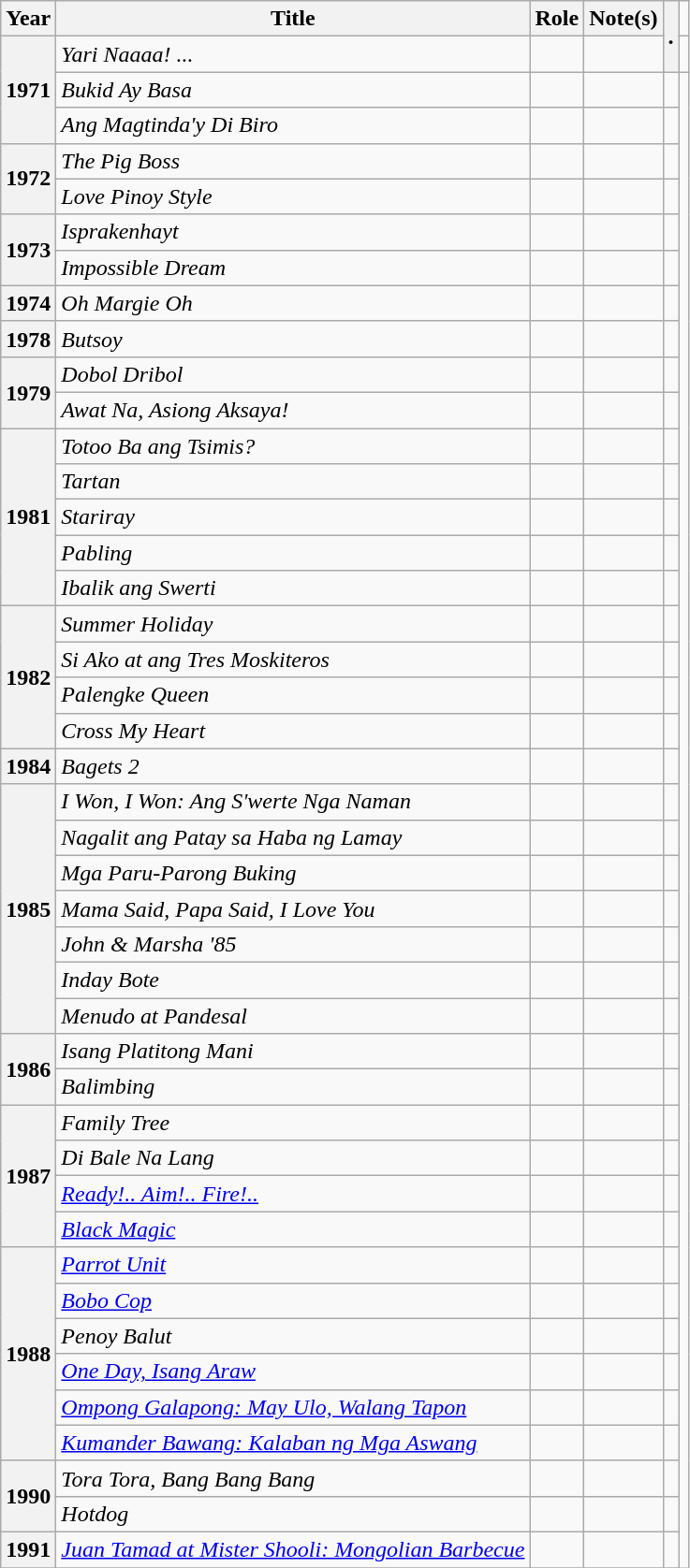<table class="wikitable plainrowheaders sortable">
<tr>
<th scope="col">Year</th>
<th scope="col">Title</th>
<th scope="col" class="unsortable">Role</th>
<th scope="col" class="unsortable">Note(s)</th>
<th rowspan="2" scope="col" class="unsortable">.</th>
</tr>
<tr>
<th rowspan="3" scope="row">1971</th>
<td><em>Yari Naaaa! ...</em></td>
<td></td>
<td></td>
<td></td>
</tr>
<tr>
<td><em>Bukid Ay Basa</em></td>
<td></td>
<td></td>
<td></td>
</tr>
<tr>
<td><em>Ang Magtinda'y Di Biro</em></td>
<td></td>
<td></td>
<td></td>
</tr>
<tr>
<th rowspan="2" scope="row">1972</th>
<td><em>The Pig Boss</em></td>
<td></td>
<td></td>
<td></td>
</tr>
<tr>
<td><em>Love Pinoy Style</em></td>
<td></td>
<td></td>
<td></td>
</tr>
<tr>
<th rowspan="2" scope="row">1973</th>
<td><em>Isprakenhayt</em></td>
<td></td>
<td></td>
<td></td>
</tr>
<tr>
<td><em>Impossible Dream</em></td>
<td></td>
<td></td>
<td></td>
</tr>
<tr>
<th scope="row">1974</th>
<td><em>Oh Margie Oh</em></td>
<td></td>
<td></td>
<td></td>
</tr>
<tr>
<th scope="row">1978</th>
<td><em>Butsoy</em></td>
<td></td>
<td></td>
<td></td>
</tr>
<tr>
<th rowspan="2" scope="row">1979</th>
<td><em>Dobol Dribol</em></td>
<td></td>
<td></td>
<td></td>
</tr>
<tr>
<td><em>Awat Na, Asiong Aksaya!</em></td>
<td></td>
<td></td>
<td></td>
</tr>
<tr>
<th rowspan="5" scope="row">1981</th>
<td><em>Totoo Ba ang Tsimis?</em></td>
<td></td>
<td></td>
<td></td>
</tr>
<tr>
<td><em>Tartan</em></td>
<td></td>
<td></td>
<td></td>
</tr>
<tr>
<td><em>Stariray</em></td>
<td></td>
<td></td>
<td></td>
</tr>
<tr>
<td><em>Pabling</em></td>
<td></td>
<td></td>
<td></td>
</tr>
<tr>
<td><em>Ibalik ang Swerti</em></td>
<td></td>
<td></td>
<td></td>
</tr>
<tr>
<th rowspan="4" scope="row">1982</th>
<td><em>Summer Holiday</em></td>
<td></td>
<td></td>
<td></td>
</tr>
<tr>
<td><em>Si Ako at ang Tres Moskiteros</em></td>
<td></td>
<td></td>
<td></td>
</tr>
<tr>
<td><em>Palengke Queen</em></td>
<td></td>
<td></td>
<td></td>
</tr>
<tr>
<td><em>Cross My Heart</em></td>
<td></td>
<td></td>
<td></td>
</tr>
<tr>
<th scope="row">1984</th>
<td><em>Bagets 2</em></td>
<td></td>
<td></td>
<td></td>
</tr>
<tr>
<th rowspan="7" scope="row">1985</th>
<td><em>I Won, I Won: Ang S'werte Nga Naman</em></td>
<td></td>
<td></td>
<td></td>
</tr>
<tr>
<td><em>Nagalit ang Patay sa Haba ng Lamay</em></td>
<td></td>
<td></td>
<td></td>
</tr>
<tr>
<td><em>Mga Paru-Parong Buking</em></td>
<td></td>
<td></td>
<td></td>
</tr>
<tr>
<td><em>Mama Said, Papa Said, I Love You</em></td>
<td></td>
<td></td>
<td></td>
</tr>
<tr>
<td><em>John & Marsha '85</em></td>
<td></td>
<td></td>
<td></td>
</tr>
<tr>
<td><em>Inday Bote</em></td>
<td></td>
<td></td>
<td></td>
</tr>
<tr>
<td><em>Menudo at Pandesal</em></td>
<td></td>
<td></td>
<td></td>
</tr>
<tr>
<th rowspan="2" scope="row">1986</th>
<td><em>Isang Platitong Mani</em></td>
<td></td>
<td></td>
<td></td>
</tr>
<tr>
<td><em>Balimbing</em></td>
<td></td>
<td></td>
<td></td>
</tr>
<tr>
<th rowspan="4" scope="row">1987</th>
<td><em>Family Tree</em></td>
<td></td>
<td></td>
<td></td>
</tr>
<tr>
<td><em>Di Bale Na Lang</em></td>
<td></td>
<td></td>
<td></td>
</tr>
<tr>
<td><em><a href='#'>Ready!.. Aim!.. Fire!..</a></em></td>
<td></td>
<td></td>
<td></td>
</tr>
<tr>
<td><em><a href='#'>Black Magic</a></em></td>
<td></td>
<td></td>
<td></td>
</tr>
<tr>
<th rowspan="6" scope="row">1988</th>
<td><em><a href='#'>Parrot Unit</a></em></td>
<td></td>
<td></td>
<td></td>
</tr>
<tr>
<td><em><a href='#'>Bobo Cop</a></em></td>
<td></td>
<td></td>
<td></td>
</tr>
<tr>
<td><em>Penoy Balut</em></td>
<td></td>
<td></td>
<td></td>
</tr>
<tr>
<td><em><a href='#'>One Day, Isang Araw</a></em></td>
<td></td>
<td></td>
<td></td>
</tr>
<tr>
<td><em><a href='#'>Ompong Galapong: May Ulo, Walang Tapon</a></em></td>
<td></td>
<td></td>
<td></td>
</tr>
<tr>
<td><em><a href='#'>Kumander Bawang: Kalaban ng Mga Aswang</a></em></td>
<td></td>
<td></td>
<td></td>
</tr>
<tr>
<th rowspan="2" scope="row">1990</th>
<td><em>Tora Tora, Bang Bang Bang</em></td>
<td></td>
<td></td>
<td></td>
</tr>
<tr>
<td><em>Hotdog</em></td>
<td></td>
<td></td>
<td></td>
</tr>
<tr>
<th scope="row">1991</th>
<td><em><a href='#'>Juan Tamad at Mister Shooli: Mongolian Barbecue</a></em></td>
<td></td>
<td></td>
<td></td>
</tr>
<tr>
</tr>
</table>
